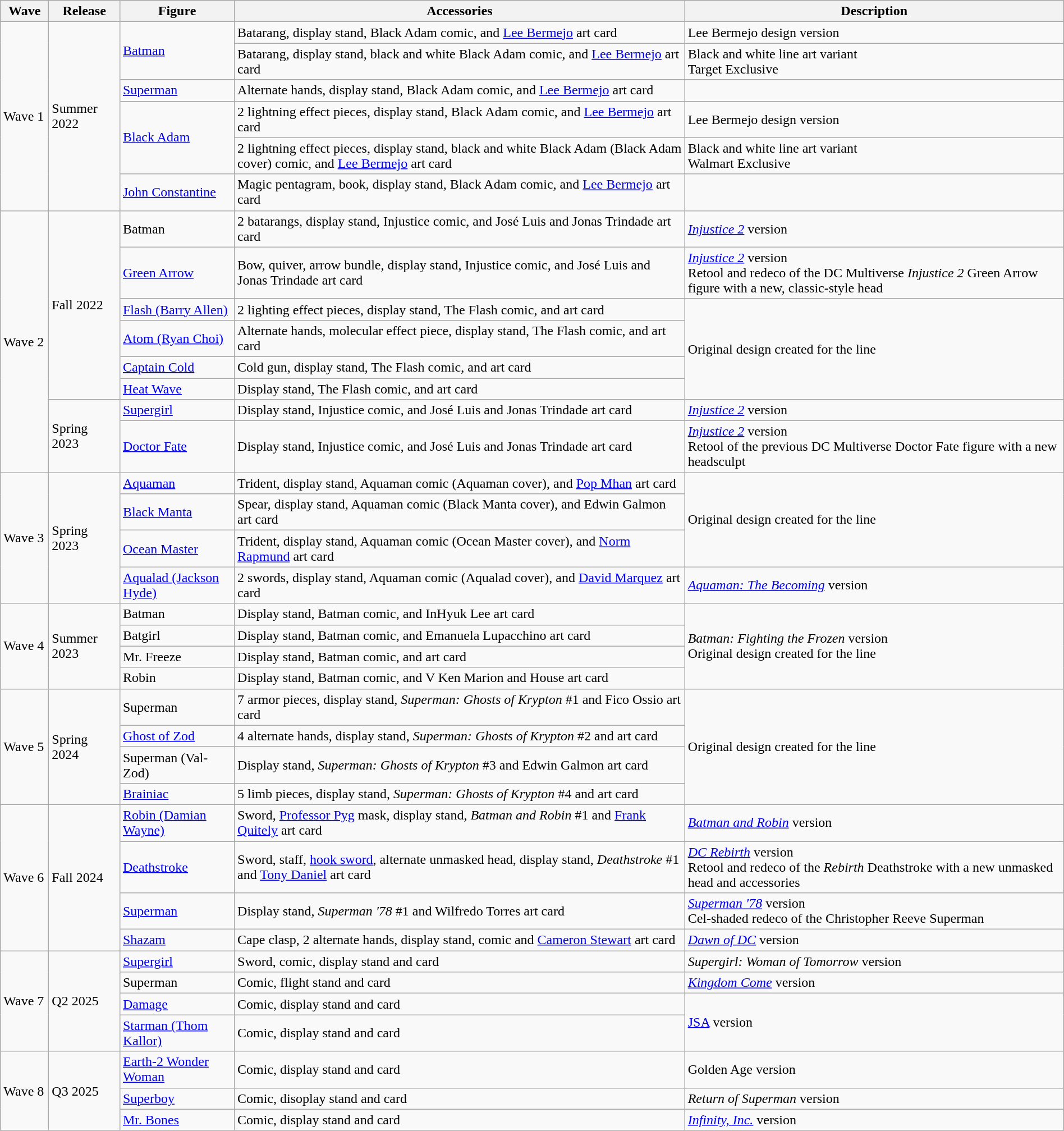<table class="wikitable" style="width:100%;">
<tr>
<th scope="col" width="50">Wave</th>
<th scope="col">Release</th>
<th scope="col">Figure</th>
<th scope="col">Accessories</th>
<th scope="col">Description</th>
</tr>
<tr>
<td rowspan=6>Wave 1</td>
<td rowspan=6>Summer 2022</td>
<td rowspan=2><a href='#'>Batman</a></td>
<td>Batarang, display stand, Black Adam comic, and <a href='#'>Lee Bermejo</a> art card</td>
<td>Lee Bermejo design version</td>
</tr>
<tr>
<td>Batarang, display stand, black and white Black Adam comic, and <a href='#'>Lee Bermejo</a> art card</td>
<td>Black and white line art variant<br>Target Exclusive</td>
</tr>
<tr>
<td><a href='#'>Superman</a></td>
<td>Alternate hands, display stand, Black Adam comic, and <a href='#'>Lee Bermejo</a> art card</td>
<td></td>
</tr>
<tr>
<td rowspan=2><a href='#'>Black Adam</a></td>
<td>2 lightning effect pieces, display stand, Black Adam comic, and <a href='#'>Lee Bermejo</a> art card</td>
<td>Lee Bermejo design version</td>
</tr>
<tr>
<td>2 lightning effect pieces, display stand, black and white Black Adam (Black Adam cover) comic, and <a href='#'>Lee Bermejo</a> art card</td>
<td>Black and white line art variant<br>Walmart Exclusive</td>
</tr>
<tr>
<td><a href='#'>John Constantine</a></td>
<td>Magic pentagram, book, display stand, Black Adam comic, and <a href='#'>Lee Bermejo</a> art card</td>
<td></td>
</tr>
<tr>
<td rowspan=8>Wave 2</td>
<td rowspan=6>Fall 2022</td>
<td>Batman</td>
<td>2 batarangs, display stand, Injustice comic, and José Luis and Jonas Trindade art card</td>
<td><em><a href='#'>Injustice 2</a></em> version</td>
</tr>
<tr>
<td><a href='#'>Green Arrow</a></td>
<td>Bow, quiver, arrow bundle, display stand, Injustice comic, and José Luis and Jonas Trindade art card</td>
<td><em><a href='#'>Injustice 2</a></em> version<br>Retool and redeco of the DC Multiverse <em>Injustice 2</em> Green Arrow figure with a new, classic-style head</td>
</tr>
<tr>
<td><a href='#'>Flash (Barry Allen)</a></td>
<td>2 lighting effect pieces, display stand, The Flash comic, and art card</td>
<td rowspan=4>Original design created for the line</td>
</tr>
<tr>
<td><a href='#'>Atom (Ryan Choi)</a></td>
<td>Alternate hands, molecular effect piece, display stand, The Flash comic, and art card</td>
</tr>
<tr>
<td><a href='#'>Captain Cold</a></td>
<td>Cold gun, display stand, The Flash comic, and art card</td>
</tr>
<tr>
<td><a href='#'>Heat Wave</a></td>
<td>Display stand, The Flash comic, and art card</td>
</tr>
<tr>
<td rowspan=2>Spring 2023</td>
<td><a href='#'>Supergirl</a></td>
<td>Display stand, Injustice comic, and José Luis and Jonas Trindade art card</td>
<td><em><a href='#'>Injustice 2</a></em> version</td>
</tr>
<tr>
<td><a href='#'>Doctor Fate</a></td>
<td>Display stand, Injustice comic, and José Luis and Jonas Trindade art card</td>
<td><em><a href='#'>Injustice 2</a></em> version<br>Retool of the previous DC Multiverse Doctor Fate figure with a new headsculpt</td>
</tr>
<tr>
<td rowspan=4>Wave 3</td>
<td rowspan=4>Spring 2023</td>
<td><a href='#'>Aquaman</a></td>
<td>Trident, display stand, Aquaman comic (Aquaman cover), and <a href='#'>Pop Mhan</a> art card</td>
<td rowspan=3>Original design created for the line</td>
</tr>
<tr>
<td><a href='#'>Black Manta</a></td>
<td>Spear, display stand, Aquaman comic (Black Manta cover), and Edwin Galmon art card</td>
</tr>
<tr>
<td><a href='#'>Ocean Master</a></td>
<td>Trident, display stand, Aquaman comic (Ocean Master cover), and <a href='#'>Norm Rapmund</a> art card</td>
</tr>
<tr>
<td><a href='#'>Aqualad (Jackson Hyde)</a></td>
<td>2 swords, display stand, Aquaman comic (Aqualad cover), and <a href='#'>David Marquez</a> art card</td>
<td><em><a href='#'>Aquaman: The Becoming</a></em> version</td>
</tr>
<tr>
<td rowspan=4>Wave 4</td>
<td rowspan=4>Summer 2023</td>
<td>Batman</td>
<td>Display stand, Batman comic, and InHyuk Lee art card</td>
<td rowspan=4><em>Batman: Fighting the Frozen</em> version<br>Original design created for the line</td>
</tr>
<tr>
<td>Batgirl</td>
<td>Display stand, Batman comic, and Emanuela Lupacchino art card</td>
</tr>
<tr>
<td>Mr. Freeze</td>
<td>Display stand, Batman comic, and art card</td>
</tr>
<tr>
<td>Robin</td>
<td>Display stand, Batman comic, and V Ken Marion and House art card</td>
</tr>
<tr>
<td rowspan=4>Wave 5</td>
<td rowspan=4>Spring 2024</td>
<td>Superman</td>
<td>7 armor pieces, display stand, <em>Superman: Ghosts of Krypton</em> #1 and Fico Ossio art card</td>
<td rowspan=4>Original design created for the line</td>
</tr>
<tr>
<td><a href='#'>Ghost of Zod</a></td>
<td>4 alternate hands, display stand, <em>Superman: Ghosts of Krypton</em> #2 and art card</td>
</tr>
<tr>
<td>Superman (Val-Zod)</td>
<td>Display stand, <em>Superman: Ghosts of Krypton</em> #3 and Edwin Galmon art card</td>
</tr>
<tr>
<td><a href='#'>Brainiac</a></td>
<td>5 limb pieces, display stand, <em>Superman: Ghosts of Krypton</em> #4 and art card</td>
</tr>
<tr>
<td rowspan=4>Wave 6</td>
<td rowspan=4>Fall 2024</td>
<td><a href='#'>Robin (Damian Wayne)</a></td>
<td>Sword, <a href='#'>Professor Pyg</a> mask, display stand, <em>Batman and Robin</em> #1 and <a href='#'>Frank Quitely</a> art card</td>
<td><em><a href='#'>Batman and Robin</a></em> version</td>
</tr>
<tr>
<td><a href='#'>Deathstroke</a></td>
<td>Sword, staff, <a href='#'>hook sword</a>, alternate unmasked head, display stand, <em>Deathstroke</em> #1 and <a href='#'>Tony Daniel</a> art card</td>
<td><em><a href='#'>DC Rebirth</a></em> version<br>Retool and redeco of the <em>Rebirth</em> Deathstroke with a new unmasked head and accessories</td>
</tr>
<tr>
<td><a href='#'>Superman</a></td>
<td>Display stand, <em>Superman '78</em> #1 and Wilfredo Torres art card</td>
<td><em><a href='#'>Superman '78</a></em> version<br>Cel-shaded redeco of the Christopher Reeve Superman</td>
</tr>
<tr>
<td><a href='#'>Shazam</a></td>
<td>Cape clasp, 2 alternate hands, display stand, comic and <a href='#'>Cameron Stewart</a> art card</td>
<td><em><a href='#'>Dawn of DC</a></em> version</td>
</tr>
<tr>
<td rowspan=4>Wave 7</td>
<td rowspan=4>Q2 2025</td>
<td><a href='#'>Supergirl</a></td>
<td>Sword, comic, display stand and card</td>
<td><em>Supergirl: Woman of Tomorrow</em> version</td>
</tr>
<tr>
<td>Superman</td>
<td>Comic, flight stand and card</td>
<td><em><a href='#'>Kingdom Come</a></em> version</td>
</tr>
<tr>
<td><a href='#'>Damage</a></td>
<td>Comic, display stand and card</td>
<td rowspan=2><a href='#'>JSA</a> version</td>
</tr>
<tr>
<td><a href='#'>Starman (Thom Kallor)</a></td>
<td>Comic, display stand and card</td>
</tr>
<tr>
<td rowspan=3>Wave 8</td>
<td rowspan=3>Q3 2025</td>
<td><a href='#'>Earth-2 Wonder Woman</a></td>
<td>Comic, display stand and card</td>
<td>Golden Age version</td>
</tr>
<tr>
<td><a href='#'>Superboy</a></td>
<td>Comic, disoplay stand and card</td>
<td><em>Return of Superman</em> version</td>
</tr>
<tr>
<td><a href='#'>Mr. Bones</a></td>
<td>Comic, display stand and card</td>
<td><em><a href='#'>Infinity, Inc.</a></em> version</td>
</tr>
</table>
